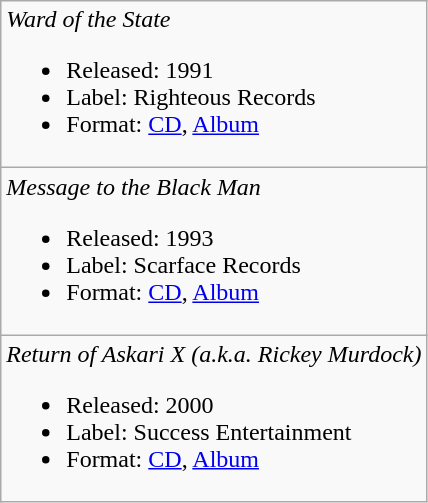<table class="wikitable">
<tr>
<td><em>Ward of the State</em><br><ul><li>Released: 1991</li><li>Label: Righteous Records</li><li>Format: <a href='#'>CD</a>, <a href='#'>Album</a></li></ul></td>
</tr>
<tr>
<td><em>Message to the Black Man</em><br><ul><li>Released: 1993</li><li>Label: Scarface Records</li><li>Format: <a href='#'>CD</a>, <a href='#'>Album</a></li></ul></td>
</tr>
<tr>
<td><em>Return of Askari X (a.k.a. Rickey Murdock)</em><br><ul><li>Released: 2000</li><li>Label: Success Entertainment</li><li>Format: <a href='#'>CD</a>, <a href='#'>Album</a></li></ul></td>
</tr>
</table>
